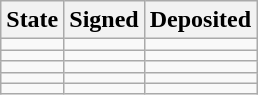<table class="wikitable sortable">
<tr>
<th><strong>State</strong></th>
<th><strong>Signed</strong></th>
<th><strong>Deposited</strong></th>
</tr>
<tr>
<td></td>
<td></td>
<td></td>
</tr>
<tr>
<td></td>
<td></td>
<td></td>
</tr>
<tr>
<td></td>
<td></td>
<td></td>
</tr>
<tr>
<td></td>
<td></td>
<td></td>
</tr>
<tr>
<td></td>
<td></td>
<td></td>
</tr>
</table>
